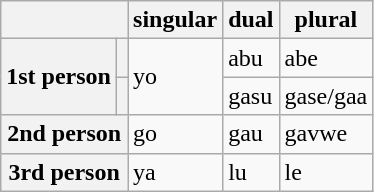<table class="wikitable">
<tr>
<th colspan="2"></th>
<th>singular</th>
<th>dual</th>
<th>plural</th>
</tr>
<tr>
<th rowspan="2">1st person</th>
<th></th>
<td rowspan="2">yo</td>
<td>abu</td>
<td>abe</td>
</tr>
<tr>
<th></th>
<td>gasu</td>
<td>gase/gaa</td>
</tr>
<tr>
<th colspan="2">2nd person</th>
<td>go</td>
<td>gau</td>
<td>gavwe</td>
</tr>
<tr>
<th colspan="2">3rd person</th>
<td>ya</td>
<td>lu</td>
<td>le</td>
</tr>
</table>
